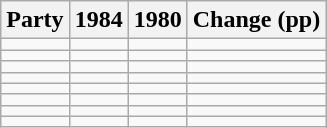<table class="wikitable" style="text-align:right;">
<tr>
<th>Party</th>
<th>1984</th>
<th>1980</th>
<th colspan="3">Change (pp)</th>
</tr>
<tr>
<td style="text-align:left;"></td>
<td></td>
<td></td>
<td></td>
</tr>
<tr>
<td style="text-align:left;"></td>
<td></td>
<td></td>
<td></td>
</tr>
<tr>
<td style="text-align:left;"></td>
<td></td>
<td></td>
<td></td>
</tr>
<tr>
<td style="text-align:left;"></td>
<td></td>
<td></td>
<td></td>
</tr>
<tr>
<td style="text-align:left;"></td>
<td></td>
<td></td>
<td></td>
</tr>
<tr>
<td style="text-align:left;"></td>
<td></td>
<td></td>
<td></td>
</tr>
<tr>
<td style="text-align:left;"></td>
<td></td>
<td></td>
<td></td>
</tr>
<tr>
<td style="text-align:left;"></td>
<td></td>
<td></td>
<td></td>
</tr>
</table>
